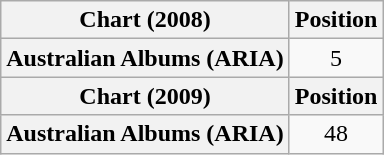<table class="wikitable plainrowheaders" style="text-align:center">
<tr>
<th>Chart (2008)</th>
<th>Position</th>
</tr>
<tr>
<th scope="row">Australian Albums (ARIA)</th>
<td>5</td>
</tr>
<tr>
<th>Chart (2009)</th>
<th>Position</th>
</tr>
<tr>
<th scope="row">Australian Albums (ARIA)</th>
<td>48</td>
</tr>
</table>
